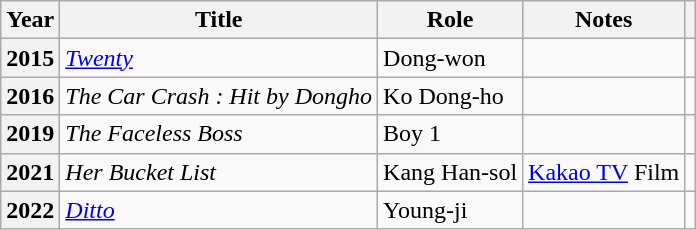<table class="wikitable plainrowheaders sortable">
<tr>
<th scope="col">Year</th>
<th scope="col">Title</th>
<th scope="col">Role</th>
<th scope="col">Notes</th>
<th scope="col" class="unsortable"></th>
</tr>
<tr>
<th scope="row">2015</th>
<td><em><a href='#'>Twenty</a></em></td>
<td>Dong-won</td>
<td></td>
<td style="text-align:center"></td>
</tr>
<tr>
<th scope="row">2016</th>
<td><em>The Car Crash : Hit by Dongho</em></td>
<td>Ko Dong-ho</td>
<td></td>
<td style="text-align:center"></td>
</tr>
<tr>
<th scope="row">2019</th>
<td><em>The Faceless Boss</em></td>
<td>Boy 1</td>
<td></td>
<td style="text-align:center"></td>
</tr>
<tr>
<th scope="row">2021</th>
<td><em>Her Bucket List</em></td>
<td>Kang Han-sol</td>
<td><a href='#'>Kakao TV</a> Film</td>
<td style="text-align:center"></td>
</tr>
<tr>
<th scope="row">2022</th>
<td><em><a href='#'>Ditto</a></em></td>
<td>Young-ji</td>
<td></td>
<td style="text-align:center"></td>
</tr>
</table>
